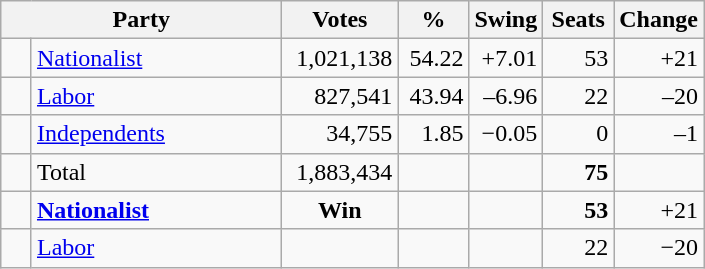<table class="wikitable">
<tr>
<th colspan=2 style="width:180px">Party</th>
<th style="width:70px">Votes</th>
<th style="width:40px">%</th>
<th style="width:40px">Swing</th>
<th style="width:40px">Seats</th>
<th style="width:40px">Change</th>
</tr>
<tr>
<td> </td>
<td><a href='#'>Nationalist</a></td>
<td style="text-align:right">1,021,138</td>
<td style="text-align:right">54.22</td>
<td style="text-align:right">+7.01</td>
<td style="text-align:right">53</td>
<td style="text-align:right">+21</td>
</tr>
<tr>
<td> </td>
<td><a href='#'>Labor</a></td>
<td style="text-align:right">827,541</td>
<td style="text-align:right">43.94</td>
<td style="text-align:right">–6.96</td>
<td style="text-align:right">22</td>
<td style="text-align:right">–20</td>
</tr>
<tr>
<td> </td>
<td><a href='#'>Independents</a></td>
<td style="text-align:right">34,755</td>
<td style="text-align:right">1.85</td>
<td style="text-align:right">−0.05</td>
<td style="text-align:right">0</td>
<td style="text-align:right">–1</td>
</tr>
<tr>
<td> </td>
<td>Total</td>
<td style="text-align:right">1,883,434</td>
<td style="text-align:right"> </td>
<td style="text-align:right"> </td>
<td style="text-align:right"><strong>75</strong></td>
<td style="text-align:right"></td>
</tr>
<tr>
<td> </td>
<td><strong><a href='#'>Nationalist</a></strong></td>
<td style="text-align:center"><strong>Win</strong></td>
<td style="text-align:right"></td>
<td style="text-align:right"></td>
<td style="text-align:right"><strong>53</strong></td>
<td style="text-align:right">+21</td>
</tr>
<tr>
<td> </td>
<td><a href='#'>Labor</a></td>
<td style="text-align:center"></td>
<td style="text-align:right"></td>
<td style="text-align:right"></td>
<td style="text-align:right">22</td>
<td style="text-align:right">−20</td>
</tr>
</table>
